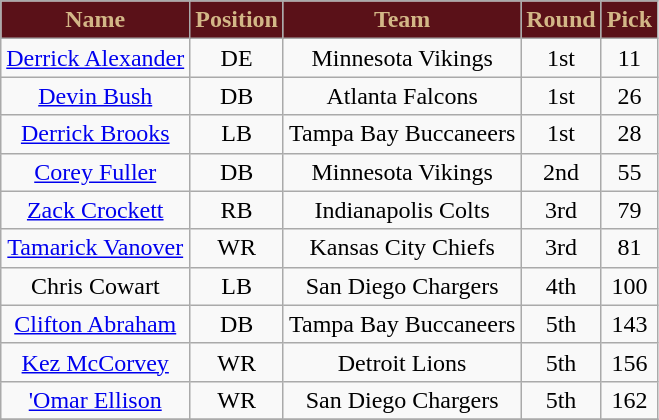<table class="wikitable" style="text-align: center;">
<tr>
<th style="background:#5a1118; color:#d3b787;">Name</th>
<th style="background:#5a1118; color:#d3b787;">Position</th>
<th style="background:#5a1118; color:#d3b787;">Team</th>
<th style="background:#5a1118; color:#d3b787;">Round</th>
<th style="background:#5a1118; color:#d3b787;">Pick</th>
</tr>
<tr>
<td><a href='#'>Derrick Alexander</a></td>
<td>DE</td>
<td>Minnesota Vikings</td>
<td>1st</td>
<td>11</td>
</tr>
<tr>
<td><a href='#'>Devin Bush</a></td>
<td>DB</td>
<td>Atlanta Falcons</td>
<td>1st</td>
<td>26</td>
</tr>
<tr>
<td><a href='#'>Derrick Brooks</a></td>
<td>LB</td>
<td>Tampa Bay Buccaneers</td>
<td>1st</td>
<td>28</td>
</tr>
<tr>
<td><a href='#'>Corey Fuller</a></td>
<td>DB</td>
<td>Minnesota Vikings</td>
<td>2nd</td>
<td>55</td>
</tr>
<tr>
<td><a href='#'>Zack Crockett</a></td>
<td>RB</td>
<td>Indianapolis Colts</td>
<td>3rd</td>
<td>79</td>
</tr>
<tr>
<td><a href='#'>Tamarick Vanover</a></td>
<td>WR</td>
<td>Kansas City Chiefs</td>
<td>3rd</td>
<td>81</td>
</tr>
<tr>
<td>Chris Cowart</td>
<td>LB</td>
<td>San Diego Chargers</td>
<td>4th</td>
<td>100</td>
</tr>
<tr>
<td><a href='#'>Clifton Abraham</a></td>
<td>DB</td>
<td>Tampa Bay Buccaneers</td>
<td>5th</td>
<td>143</td>
</tr>
<tr>
<td><a href='#'>Kez McCorvey</a></td>
<td>WR</td>
<td>Detroit Lions</td>
<td>5th</td>
<td>156</td>
</tr>
<tr>
<td><a href='#'>'Omar Ellison</a></td>
<td>WR</td>
<td>San Diego Chargers</td>
<td>5th</td>
<td>162</td>
</tr>
<tr>
</tr>
</table>
